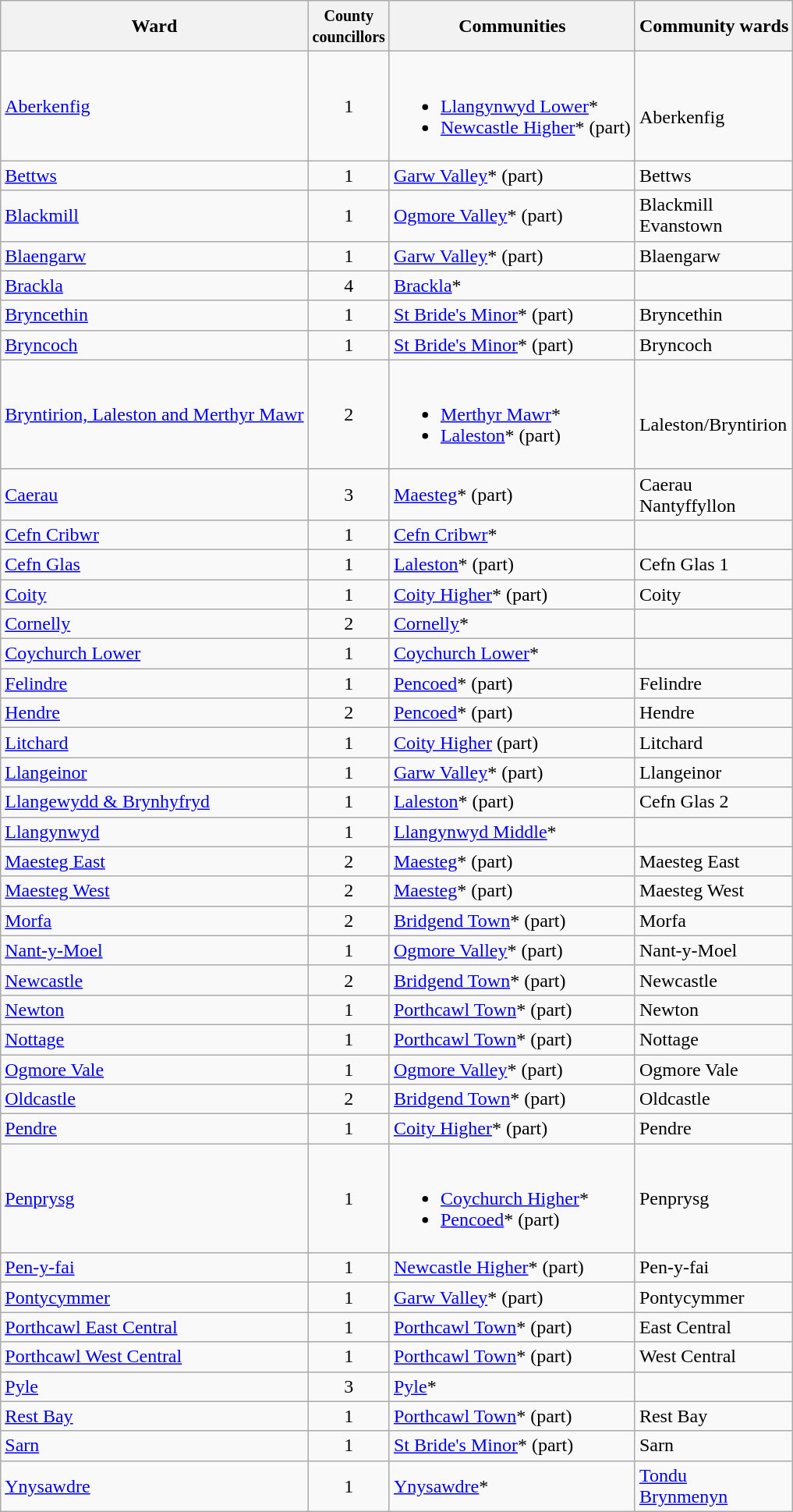<table class="wikitable">
<tr>
<th>Ward</th>
<th><small>County<br>councillors</small></th>
<th>Communities</th>
<th>Community wards</th>
</tr>
<tr>
<td><a href='#'>Aberkenfig</a></td>
<td align="center">1</td>
<td><br><ul><li><a href='#'>Llangynwyd Lower</a>*</li><li><a href='#'>Newcastle Higher</a>* (part)</li></ul></td>
<td><br>Aberkenfig</td>
</tr>
<tr>
<td><a href='#'>Bettws</a></td>
<td align="center">1</td>
<td><a href='#'>Garw Valley</a>* (part)</td>
<td>Bettws</td>
</tr>
<tr>
<td><a href='#'>Blackmill</a></td>
<td align="center">1</td>
<td><a href='#'>Ogmore Valley</a>* (part)</td>
<td>Blackmill<br>Evanstown</td>
</tr>
<tr>
<td><a href='#'>Blaengarw</a></td>
<td align="center">1</td>
<td><a href='#'>Garw Valley</a>* (part)</td>
<td>Blaengarw</td>
</tr>
<tr>
<td><a href='#'>Brackla</a></td>
<td align="center">4</td>
<td><a href='#'>Brackla</a>*</td>
<td></td>
</tr>
<tr>
<td><a href='#'>Bryncethin</a></td>
<td align="center">1</td>
<td><a href='#'>St Bride's Minor</a>* (part)</td>
<td>Bryncethin</td>
</tr>
<tr>
<td><a href='#'>Bryncoch</a></td>
<td align="center">1</td>
<td><a href='#'>St Bride's Minor</a>* (part)</td>
<td>Bryncoch</td>
</tr>
<tr>
<td><a href='#'>Bryntirion, Laleston and Merthyr Mawr</a></td>
<td align="center">2</td>
<td><br><ul><li><a href='#'>Merthyr Mawr</a>*</li><li><a href='#'>Laleston</a>* (part)</li></ul></td>
<td><br>Laleston/Bryntirion</td>
</tr>
<tr>
<td><a href='#'>Caerau</a></td>
<td align="center">3</td>
<td><a href='#'>Maesteg</a>* (part)</td>
<td>Caerau<br>Nantyffyllon</td>
</tr>
<tr>
<td><a href='#'>Cefn Cribwr</a></td>
<td align="center">1</td>
<td><a href='#'>Cefn Cribwr</a>*</td>
<td></td>
</tr>
<tr>
<td><a href='#'>Cefn Glas</a></td>
<td align="center">1</td>
<td><a href='#'>Laleston</a>* (part)</td>
<td>Cefn Glas 1</td>
</tr>
<tr>
<td><a href='#'>Coity</a></td>
<td align="center">1</td>
<td><a href='#'>Coity Higher</a>* (part)</td>
<td>Coity</td>
</tr>
<tr>
<td><a href='#'>Cornelly</a></td>
<td align="center">2</td>
<td><a href='#'>Cornelly</a>*</td>
<td></td>
</tr>
<tr>
<td><a href='#'>Coychurch Lower</a></td>
<td align="center">1</td>
<td><a href='#'>Coychurch Lower</a>*</td>
<td></td>
</tr>
<tr>
<td><a href='#'>Felindre</a></td>
<td align="center">1</td>
<td><a href='#'>Pencoed</a>* (part)</td>
<td>Felindre</td>
</tr>
<tr>
<td><a href='#'>Hendre</a></td>
<td align="center">2</td>
<td><a href='#'>Pencoed</a>* (part)</td>
<td>Hendre</td>
</tr>
<tr>
<td><a href='#'>Litchard</a></td>
<td align="center">1</td>
<td><a href='#'>Coity Higher</a> (part)</td>
<td>Litchard</td>
</tr>
<tr>
<td><a href='#'>Llangeinor</a></td>
<td align="center">1</td>
<td><a href='#'>Garw Valley</a>* (part)</td>
<td>Llangeinor</td>
</tr>
<tr>
<td><a href='#'>Llangewydd & Brynhyfryd</a></td>
<td align="center">1</td>
<td><a href='#'>Laleston</a>* (part)</td>
<td>Cefn Glas 2</td>
</tr>
<tr>
<td><a href='#'>Llangynwyd</a></td>
<td align="center">1</td>
<td><a href='#'>Llangynwyd Middle</a>*</td>
<td></td>
</tr>
<tr>
<td><a href='#'>Maesteg East</a></td>
<td align="center">2</td>
<td><a href='#'>Maesteg</a>* (part)</td>
<td>Maesteg East</td>
</tr>
<tr>
<td><a href='#'>Maesteg West</a></td>
<td align="center">2</td>
<td><a href='#'>Maesteg</a>* (part)</td>
<td>Maesteg West</td>
</tr>
<tr>
<td><a href='#'>Morfa</a></td>
<td align="center">2</td>
<td><a href='#'>Bridgend Town</a>* (part)</td>
<td>Morfa</td>
</tr>
<tr>
<td><a href='#'>Nant-y-Moel</a></td>
<td align="center">1</td>
<td><a href='#'>Ogmore Valley</a>* (part)</td>
<td>Nant-y-Moel</td>
</tr>
<tr>
<td><a href='#'>Newcastle</a></td>
<td align="center">2</td>
<td><a href='#'>Bridgend Town</a>* (part)</td>
<td>Newcastle</td>
</tr>
<tr>
<td><a href='#'>Newton</a></td>
<td align="center">1</td>
<td><a href='#'>Porthcawl Town</a>* (part)</td>
<td>Newton</td>
</tr>
<tr>
<td><a href='#'>Nottage</a></td>
<td align="center">1</td>
<td><a href='#'>Porthcawl Town</a>* (part)</td>
<td>Nottage</td>
</tr>
<tr>
<td><a href='#'>Ogmore Vale</a></td>
<td align="center">1</td>
<td><a href='#'>Ogmore Valley</a>* (part)</td>
<td>Ogmore Vale</td>
</tr>
<tr>
<td><a href='#'>Oldcastle</a></td>
<td align="center">2</td>
<td><a href='#'>Bridgend Town</a>* (part)</td>
<td>Oldcastle</td>
</tr>
<tr>
<td><a href='#'>Pendre</a></td>
<td align="center">1</td>
<td><a href='#'>Coity Higher</a>* (part)</td>
<td>Pendre</td>
</tr>
<tr>
<td><a href='#'>Penprysg</a></td>
<td align="center">1</td>
<td><br><ul><li><a href='#'>Coychurch Higher</a>*</li><li><a href='#'>Pencoed</a>* (part)</li></ul></td>
<td>Penprysg</td>
</tr>
<tr>
<td><a href='#'>Pen-y-fai</a></td>
<td align="center">1</td>
<td><a href='#'>Newcastle Higher</a>* (part)</td>
<td>Pen-y-fai</td>
</tr>
<tr>
<td><a href='#'>Pontycymmer</a></td>
<td align="center">1</td>
<td><a href='#'>Garw Valley</a>* (part)</td>
<td>Pontycymmer</td>
</tr>
<tr>
<td><a href='#'>Porthcawl East Central</a></td>
<td align="center">1</td>
<td><a href='#'>Porthcawl Town</a>* (part)</td>
<td>East Central</td>
</tr>
<tr>
<td><a href='#'>Porthcawl West Central</a></td>
<td align="center">1</td>
<td><a href='#'>Porthcawl Town</a>* (part)</td>
<td>West Central</td>
</tr>
<tr>
<td><a href='#'>Pyle</a></td>
<td align="center">3</td>
<td><a href='#'>Pyle</a>*</td>
<td></td>
</tr>
<tr>
<td><a href='#'>Rest Bay</a></td>
<td align="center">1</td>
<td><a href='#'>Porthcawl Town</a>* (part)</td>
<td>Rest Bay</td>
</tr>
<tr>
<td><a href='#'>Sarn</a></td>
<td align="center">1</td>
<td><a href='#'>St Bride's Minor</a>* (part)</td>
<td>Sarn</td>
</tr>
<tr>
<td><a href='#'>Ynysawdre</a></td>
<td align="center">1</td>
<td><a href='#'>Ynysawdre</a>*</td>
<td><a href='#'>Tondu</a><br><a href='#'>Brynmenyn</a></td>
</tr>
</table>
